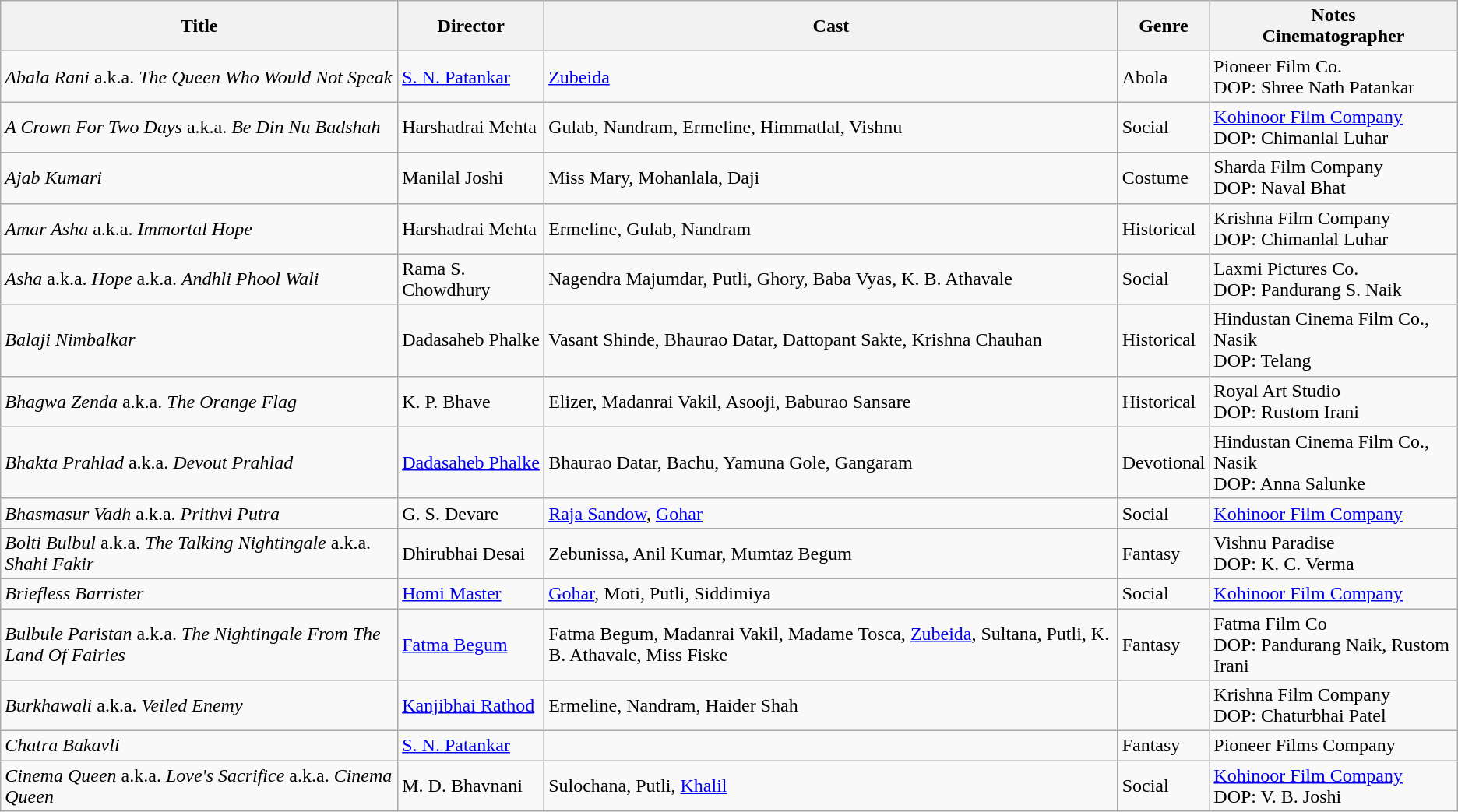<table class="wikitable">
<tr>
<th>Title</th>
<th>Director</th>
<th>Cast</th>
<th>Genre</th>
<th>Notes<br>Cinematographer</th>
</tr>
<tr>
<td><em>Abala Rani</em> a.k.a. <em>The Queen Who Would Not Speak</em></td>
<td><a href='#'>S. N. Patankar</a></td>
<td><a href='#'>Zubeida</a></td>
<td>Abola</td>
<td>Pioneer Film Co.<br>DOP: Shree Nath Patankar</td>
</tr>
<tr>
<td><em>A Crown For Two Days</em> a.k.a. <em>Be Din Nu Badshah</em></td>
<td>Harshadrai Mehta</td>
<td>Gulab, Nandram, Ermeline, Himmatlal, Vishnu</td>
<td>Social</td>
<td><a href='#'>Kohinoor Film Company</a><br>DOP: Chimanlal Luhar</td>
</tr>
<tr>
<td><em>Ajab Kumari</em></td>
<td>Manilal Joshi</td>
<td>Miss Mary, Mohanlala, Daji</td>
<td>Costume</td>
<td>Sharda Film Company<br>DOP: Naval Bhat</td>
</tr>
<tr>
<td><em>Amar Asha</em> a.k.a. <em>Immortal Hope</em></td>
<td>Harshadrai Mehta</td>
<td>Ermeline, Gulab, Nandram</td>
<td>Historical</td>
<td>Krishna Film Company<br>DOP: Chimanlal Luhar</td>
</tr>
<tr>
<td><em>Asha</em> a.k.a. <em>Hope</em> a.k.a. <em>Andhli Phool Wali</em></td>
<td>Rama S. Chowdhury</td>
<td>Nagendra Majumdar, Putli, Ghory, Baba Vyas, K. B. Athavale</td>
<td>Social</td>
<td>Laxmi Pictures Co.<br>DOP: Pandurang S. Naik</td>
</tr>
<tr>
<td><em>Balaji Nimbalkar</em></td>
<td>Dadasaheb Phalke</td>
<td>Vasant Shinde, Bhaurao Datar, Dattopant Sakte, Krishna Chauhan</td>
<td>Historical</td>
<td>Hindustan Cinema Film Co., Nasik<br>DOP: Telang</td>
</tr>
<tr>
<td><em>Bhagwa Zenda</em> a.k.a. <em>The Orange Flag</em></td>
<td>K. P. Bhave</td>
<td>Elizer, Madanrai Vakil, Asooji, Baburao Sansare</td>
<td>Historical</td>
<td>Royal Art Studio<br>DOP: Rustom Irani</td>
</tr>
<tr>
<td><em>Bhakta Prahlad</em> a.k.a. <em>Devout Prahlad</em></td>
<td><a href='#'>Dadasaheb Phalke</a></td>
<td>Bhaurao Datar, Bachu, Yamuna Gole, Gangaram</td>
<td>Devotional</td>
<td>Hindustan Cinema Film Co., Nasik<br>DOP: Anna Salunke</td>
</tr>
<tr>
<td><em>Bhasmasur Vadh</em> a.k.a. <em>Prithvi Putra</em></td>
<td>G. S. Devare</td>
<td><a href='#'>Raja Sandow</a>, <a href='#'>Gohar</a></td>
<td>Social</td>
<td><a href='#'>Kohinoor Film Company</a></td>
</tr>
<tr>
<td><em>Bolti Bulbul</em> a.k.a. <em>The Talking Nightingale</em> a.k.a. <em>Shahi Fakir</em></td>
<td>Dhirubhai Desai</td>
<td>Zebunissa, Anil Kumar, Mumtaz Begum</td>
<td>Fantasy</td>
<td>Vishnu Paradise<br>DOP: K. C. Verma</td>
</tr>
<tr>
<td><em>Briefless Barrister</em></td>
<td><a href='#'>Homi Master</a></td>
<td><a href='#'>Gohar</a>, Moti, Putli, Siddimiya</td>
<td>Social</td>
<td><a href='#'>Kohinoor Film Company</a></td>
</tr>
<tr>
<td><em>Bulbule Paristan</em> a.k.a. <em>The Nightingale From The Land Of Fairies</em></td>
<td><a href='#'>Fatma Begum</a></td>
<td>Fatma Begum, Madanrai Vakil, Madame Tosca, <a href='#'>Zubeida</a>, Sultana, Putli, K. B. Athavale, Miss Fiske</td>
<td>Fantasy</td>
<td>Fatma Film Co<br>DOP: Pandurang Naik, Rustom Irani</td>
</tr>
<tr>
<td><em>Burkhawali</em> a.k.a. <em>Veiled Enemy</em></td>
<td><a href='#'>Kanjibhai Rathod</a></td>
<td>Ermeline, Nandram, Haider Shah</td>
<td></td>
<td>Krishna Film Company<br>DOP: Chaturbhai Patel</td>
</tr>
<tr>
<td><em>Chatra Bakavli</em></td>
<td><a href='#'>S. N. Patankar</a></td>
<td></td>
<td>Fantasy</td>
<td>Pioneer Films Company</td>
</tr>
<tr>
<td><em>Cinema Queen</em> a.k.a. <em>Love's Sacrifice</em> a.k.a. <em>Cinema Queen</em></td>
<td>M. D. Bhavnani</td>
<td>Sulochana, Putli, <a href='#'>Khalil</a></td>
<td>Social</td>
<td><a href='#'>Kohinoor Film Company</a><br>DOP: V. B. Joshi</td>
</tr>
</table>
